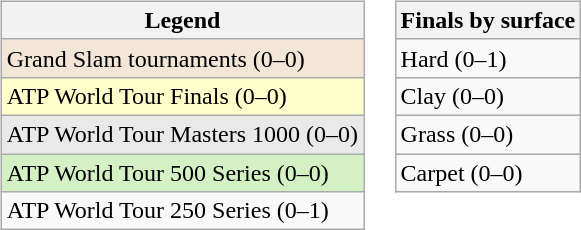<table>
<tr valign=top>
<td><br><table class=wikitable>
<tr>
<th>Legend</th>
</tr>
<tr style="background:#f3e6d7;">
<td>Grand Slam tournaments (0–0)</td>
</tr>
<tr style="background:#ffc;">
<td>ATP World Tour Finals (0–0)</td>
</tr>
<tr style="background:#e9e9e9;">
<td>ATP World Tour Masters 1000 (0–0)</td>
</tr>
<tr style="background:#d4f1c5;">
<td>ATP World Tour 500 Series (0–0)</td>
</tr>
<tr>
<td>ATP World Tour 250 Series (0–1)</td>
</tr>
</table>
</td>
<td><br><table class=wikitable>
<tr>
<th>Finals by surface</th>
</tr>
<tr>
<td>Hard (0–1)</td>
</tr>
<tr>
<td>Clay (0–0)</td>
</tr>
<tr>
<td>Grass (0–0)</td>
</tr>
<tr>
<td>Carpet (0–0)</td>
</tr>
</table>
</td>
</tr>
</table>
